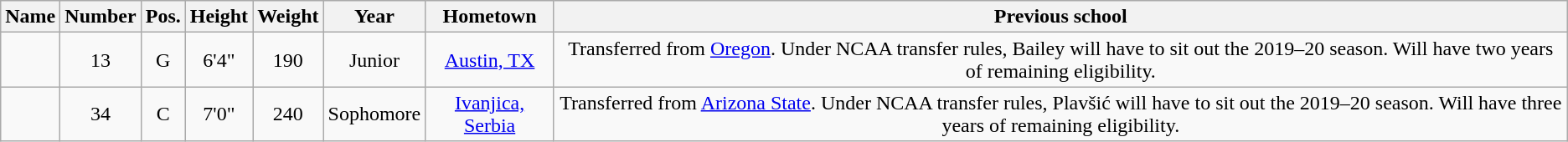<table class="wikitable sortable" border="1">
<tr>
<th>Name</th>
<th>Number</th>
<th>Pos.</th>
<th>Height</th>
<th>Weight</th>
<th>Year</th>
<th>Hometown</th>
<th class="unsortable">Previous school</th>
</tr>
<tr align=center>
<td></td>
<td>13</td>
<td>G</td>
<td>6'4"</td>
<td>190</td>
<td>Junior</td>
<td><a href='#'>Austin, TX</a></td>
<td>Transferred from <a href='#'>Oregon</a>. Under NCAA transfer rules, Bailey will have to sit out the 2019–20 season. Will have two years of remaining eligibility.</td>
</tr>
<tr align=center>
<td></td>
<td>34</td>
<td>C</td>
<td>7'0"</td>
<td>240</td>
<td>Sophomore</td>
<td><a href='#'>Ivanjica, Serbia</a></td>
<td>Transferred from <a href='#'>Arizona State</a>. Under NCAA transfer rules, Plavšić will have to sit out the 2019–20 season. Will have three years of remaining eligibility.</td>
</tr>
</table>
